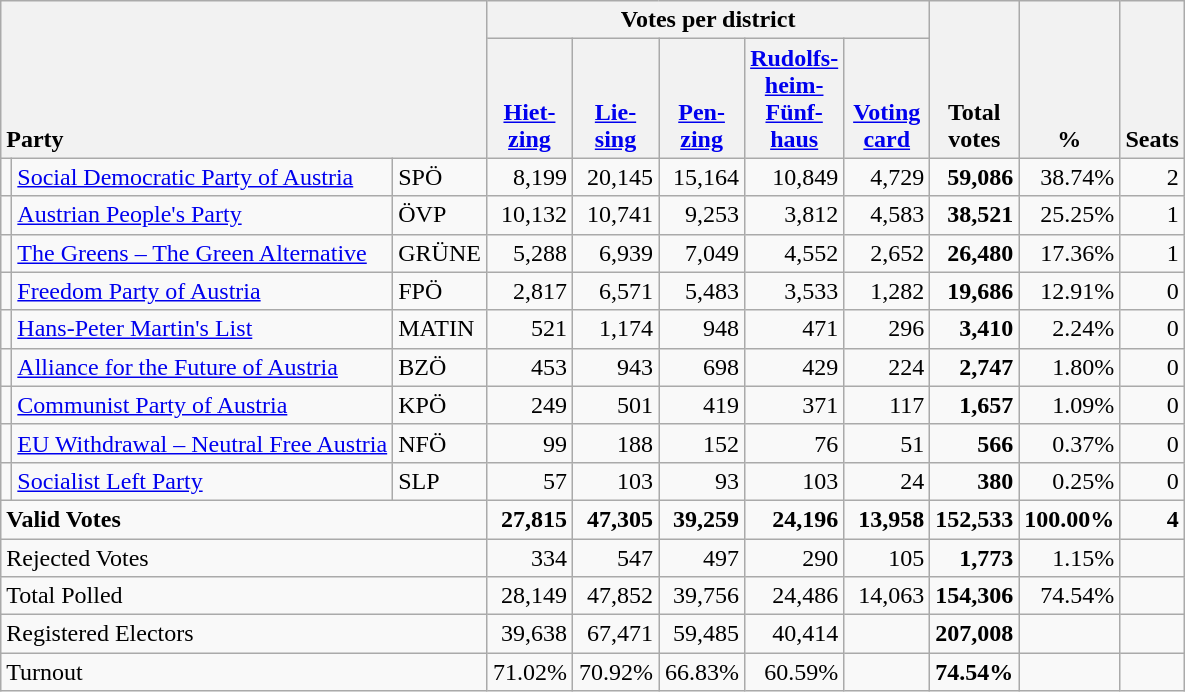<table class="wikitable" border="1" style="text-align:right;">
<tr>
<th style="text-align:left;" valign=bottom rowspan=2 colspan=3>Party</th>
<th colspan=5>Votes per district</th>
<th align=center valign=bottom rowspan=2 width="50">Total<br>votes</th>
<th align=center valign=bottom rowspan=2 width="50">%</th>
<th align=center valign=bottom rowspan=2>Seats</th>
</tr>
<tr>
<th align=center valign=bottom width="50"><a href='#'>Hiet-<br>zing</a></th>
<th align=center valign=bottom width="50"><a href='#'>Lie-<br>sing</a></th>
<th align=center valign=bottom width="50"><a href='#'>Pen-<br>zing</a></th>
<th align=center valign=bottom width="50"><a href='#'>Rudolfs-<br>heim-<br>Fünf-<br>haus</a></th>
<th align=center valign=bottom width="50"><a href='#'>Voting<br>card</a></th>
</tr>
<tr>
<td></td>
<td align=left><a href='#'>Social Democratic Party of Austria</a></td>
<td align=left>SPÖ</td>
<td>8,199</td>
<td>20,145</td>
<td>15,164</td>
<td>10,849</td>
<td>4,729</td>
<td><strong>59,086</strong></td>
<td>38.74%</td>
<td>2</td>
</tr>
<tr>
<td></td>
<td align=left><a href='#'>Austrian People's Party</a></td>
<td align=left>ÖVP</td>
<td>10,132</td>
<td>10,741</td>
<td>9,253</td>
<td>3,812</td>
<td>4,583</td>
<td><strong>38,521</strong></td>
<td>25.25%</td>
<td>1</td>
</tr>
<tr>
<td></td>
<td align=left style="white-space: nowrap;"><a href='#'>The Greens – The Green Alternative</a></td>
<td align=left>GRÜNE</td>
<td>5,288</td>
<td>6,939</td>
<td>7,049</td>
<td>4,552</td>
<td>2,652</td>
<td><strong>26,480</strong></td>
<td>17.36%</td>
<td>1</td>
</tr>
<tr>
<td></td>
<td align=left><a href='#'>Freedom Party of Austria</a></td>
<td align=left>FPÖ</td>
<td>2,817</td>
<td>6,571</td>
<td>5,483</td>
<td>3,533</td>
<td>1,282</td>
<td><strong>19,686</strong></td>
<td>12.91%</td>
<td>0</td>
</tr>
<tr>
<td></td>
<td align=left><a href='#'>Hans-Peter Martin's List</a></td>
<td align=left>MATIN</td>
<td>521</td>
<td>1,174</td>
<td>948</td>
<td>471</td>
<td>296</td>
<td><strong>3,410</strong></td>
<td>2.24%</td>
<td>0</td>
</tr>
<tr>
<td></td>
<td align=left><a href='#'>Alliance for the Future of Austria</a></td>
<td align=left>BZÖ</td>
<td>453</td>
<td>943</td>
<td>698</td>
<td>429</td>
<td>224</td>
<td><strong>2,747</strong></td>
<td>1.80%</td>
<td>0</td>
</tr>
<tr>
<td></td>
<td align=left><a href='#'>Communist Party of Austria</a></td>
<td align=left>KPÖ</td>
<td>249</td>
<td>501</td>
<td>419</td>
<td>371</td>
<td>117</td>
<td><strong>1,657</strong></td>
<td>1.09%</td>
<td>0</td>
</tr>
<tr>
<td></td>
<td align=left><a href='#'>EU Withdrawal – Neutral Free Austria</a></td>
<td align=left>NFÖ</td>
<td>99</td>
<td>188</td>
<td>152</td>
<td>76</td>
<td>51</td>
<td><strong>566</strong></td>
<td>0.37%</td>
<td>0</td>
</tr>
<tr>
<td></td>
<td align=left><a href='#'>Socialist Left Party</a></td>
<td align=left>SLP</td>
<td>57</td>
<td>103</td>
<td>93</td>
<td>103</td>
<td>24</td>
<td><strong>380</strong></td>
<td>0.25%</td>
<td>0</td>
</tr>
<tr style="font-weight:bold">
<td align=left colspan=3>Valid Votes</td>
<td>27,815</td>
<td>47,305</td>
<td>39,259</td>
<td>24,196</td>
<td>13,958</td>
<td>152,533</td>
<td>100.00%</td>
<td>4</td>
</tr>
<tr>
<td align=left colspan=3>Rejected Votes</td>
<td>334</td>
<td>547</td>
<td>497</td>
<td>290</td>
<td>105</td>
<td><strong>1,773</strong></td>
<td>1.15%</td>
<td></td>
</tr>
<tr>
<td align=left colspan=3>Total Polled</td>
<td>28,149</td>
<td>47,852</td>
<td>39,756</td>
<td>24,486</td>
<td>14,063</td>
<td><strong>154,306</strong></td>
<td>74.54%</td>
<td></td>
</tr>
<tr>
<td align=left colspan=3>Registered Electors</td>
<td>39,638</td>
<td>67,471</td>
<td>59,485</td>
<td>40,414</td>
<td></td>
<td><strong>207,008</strong></td>
<td></td>
<td></td>
</tr>
<tr>
<td align=left colspan=3>Turnout</td>
<td>71.02%</td>
<td>70.92%</td>
<td>66.83%</td>
<td>60.59%</td>
<td></td>
<td><strong>74.54%</strong></td>
<td></td>
<td></td>
</tr>
</table>
